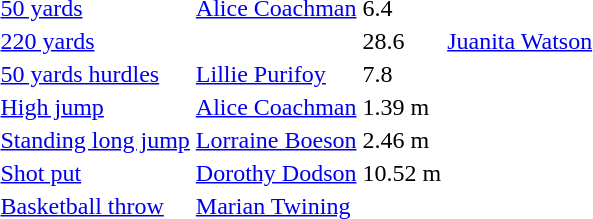<table>
<tr>
<td><a href='#'>50 yards</a></td>
<td><a href='#'>Alice Coachman</a></td>
<td>6.4</td>
<td></td>
<td></td>
<td></td>
<td></td>
</tr>
<tr>
<td><a href='#'>220 yards</a></td>
<td></td>
<td>28.6</td>
<td><a href='#'>Juanita Watson</a></td>
<td></td>
<td></td>
<td></td>
</tr>
<tr>
<td><a href='#'>50 yards hurdles</a></td>
<td><a href='#'>Lillie Purifoy</a></td>
<td>7.8</td>
<td></td>
<td></td>
<td></td>
<td></td>
</tr>
<tr>
<td><a href='#'>High jump</a></td>
<td><a href='#'>Alice Coachman</a></td>
<td>1.39 m</td>
<td></td>
<td></td>
<td></td>
<td></td>
</tr>
<tr>
<td><a href='#'>Standing long jump</a></td>
<td><a href='#'>Lorraine Boeson</a></td>
<td>2.46 m</td>
<td></td>
<td></td>
<td></td>
<td></td>
</tr>
<tr>
<td><a href='#'>Shot put</a></td>
<td><a href='#'>Dorothy Dodson</a></td>
<td>10.52 m</td>
<td></td>
<td></td>
<td></td>
<td></td>
</tr>
<tr>
<td><a href='#'>Basketball throw</a></td>
<td><a href='#'>Marian Twining</a></td>
<td></td>
<td></td>
<td></td>
<td></td>
<td></td>
</tr>
</table>
